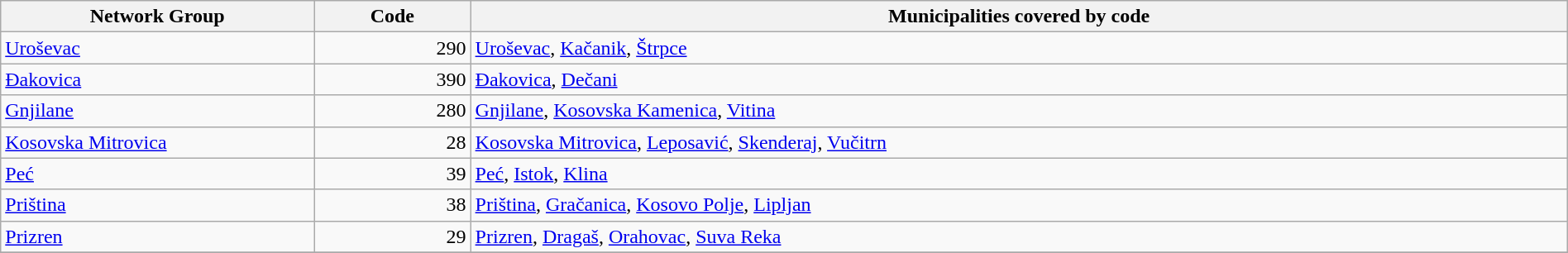<table class="sortable wikitable" width="100%">
<tr>
<th width=20%>Network Group</th>
<th width=10%>Code</th>
<th>Municipalities covered by code</th>
</tr>
<tr>
<td><a href='#'>Uroševac</a></td>
<td align="right">290</td>
<td><a href='#'>Uroševac</a>, <a href='#'>Kačanik</a>, <a href='#'>Štrpce</a></td>
</tr>
<tr>
<td><a href='#'>Đakovica</a></td>
<td align="right">390</td>
<td><a href='#'>Đakovica</a>, <a href='#'>Dečani</a></td>
</tr>
<tr>
<td><a href='#'>Gnjilane</a></td>
<td align="right">280</td>
<td><a href='#'>Gnjilane</a>, <a href='#'>Kosovska Kamenica</a>, <a href='#'>Vitina</a></td>
</tr>
<tr>
<td><a href='#'>Kosovska Mitrovica</a></td>
<td align="right">28</td>
<td><a href='#'>Kosovska Mitrovica</a>, <a href='#'>Leposavić</a>, <a href='#'>Skenderaj</a>, <a href='#'>Vučitrn</a></td>
</tr>
<tr>
<td><a href='#'>Peć</a></td>
<td align="right">39</td>
<td><a href='#'>Peć</a>, <a href='#'>Istok</a>, <a href='#'>Klina</a></td>
</tr>
<tr>
<td><a href='#'>Priština</a></td>
<td align="right">38</td>
<td><a href='#'>Priština</a>, <a href='#'>Gračanica</a>, <a href='#'>Kosovo Polje</a>, <a href='#'>Lipljan</a></td>
</tr>
<tr>
<td><a href='#'>Prizren</a></td>
<td align="right">29</td>
<td><a href='#'>Prizren</a>, <a href='#'>Dragaš</a>, <a href='#'>Orahovac</a>, <a href='#'>Suva Reka</a></td>
</tr>
<tr>
</tr>
</table>
